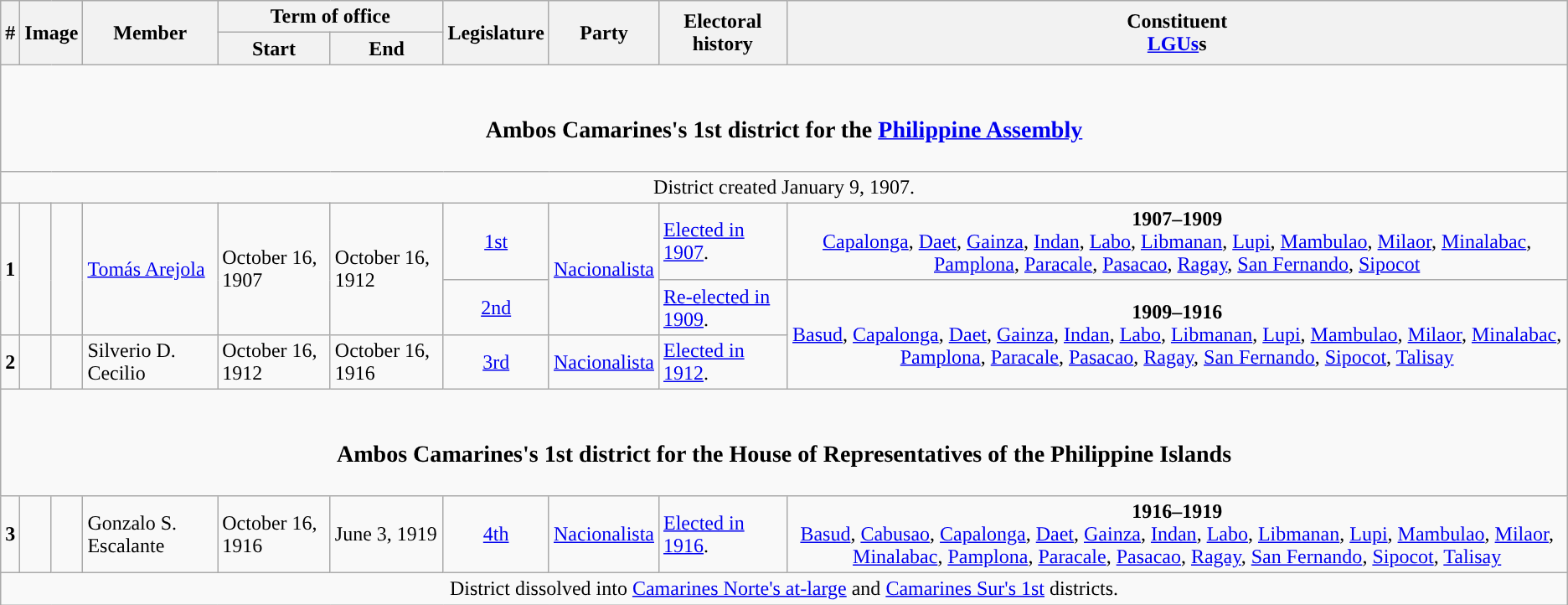<table class=wikitable>
<tr>
<th rowspan="2">#</th>
<th rowspan="2" colspan=2>Image</th>
<th rowspan="2">Member</th>
<th colspan=2>Term of office</th>
<th rowspan="2">Legislature</th>
<th rowspan="2">Party</th>
<th rowspan="2">Electoral history</th>
<th rowspan="2">Constituent<br><a href='#'>LGUs</a>s</th>
</tr>
<tr>
<th>Start</th>
<th>End</th>
</tr>
<tr>
<td colspan="10" style="text-align:center;"><br><h3>Ambos Camarines's 1st district for the <a href='#'>Philippine Assembly</a></h3></td>
</tr>
<tr>
<td colspan="10" style="text-align:center;">District created January 9, 1907.</td>
</tr>
<tr>
<td rowspan="2" style="text-align:center;"><strong>1</strong></td>
<td rowspan="2" style="background:"></td>
<td rowspan="2"></td>
<td rowspan="2"><a href='#'>Tomás Arejola</a></td>
<td rowspan="2">October 16, 1907</td>
<td rowspan="2">October 16, 1912</td>
<td style="text-align:center;"><a href='#'>1st</a></td>
<td rowspan="2"><a href='#'>Nacionalista</a></td>
<td><a href='#'>Elected in 1907</a>.</td>
<td style="text-align:center;"><strong>1907–1909</strong><br><a href='#'>Capalonga</a>, <a href='#'>Daet</a>, <a href='#'>Gainza</a>, <a href='#'>Indan</a>, <a href='#'>Labo</a>, <a href='#'>Libmanan</a>, <a href='#'>Lupi</a>, <a href='#'>Mambulao</a>, <a href='#'>Milaor</a>, <a href='#'>Minalabac</a>, <a href='#'>Pamplona</a>, <a href='#'>Paracale</a>, <a href='#'>Pasacao</a>, <a href='#'>Ragay</a>, <a href='#'>San Fernando</a>, <a href='#'>Sipocot</a></td>
</tr>
<tr>
<td style="text-align:center;"><a href='#'>2nd</a></td>
<td><a href='#'>Re-elected in 1909</a>.</td>
<td rowspan="2" style="text-align:center;"><strong>1909–1916</strong><br><a href='#'>Basud</a>, <a href='#'>Capalonga</a>, <a href='#'>Daet</a>, <a href='#'>Gainza</a>, <a href='#'>Indan</a>, <a href='#'>Labo</a>, <a href='#'>Libmanan</a>, <a href='#'>Lupi</a>, <a href='#'>Mambulao</a>, <a href='#'>Milaor</a>, <a href='#'>Minalabac</a>, <a href='#'>Pamplona</a>, <a href='#'>Paracale</a>, <a href='#'>Pasacao</a>, <a href='#'>Ragay</a>, <a href='#'>San Fernando</a>, <a href='#'>Sipocot</a>, <a href='#'>Talisay</a></td>
</tr>
<tr>
<td style="text-align:center;"><strong>2</strong></td>
<td style="background:"></td>
<td></td>
<td>Silverio D. Cecilio</td>
<td>October 16, 1912</td>
<td>October 16, 1916</td>
<td style="text-align:center;"><a href='#'>3rd</a></td>
<td><a href='#'>Nacionalista</a></td>
<td><a href='#'>Elected in 1912</a>.</td>
</tr>
<tr>
<td colspan="10" style="text-align:center;"><br><h3>Ambos Camarines's 1st district for the House of Representatives of the Philippine Islands</h3></td>
</tr>
<tr>
<td style="text-align:center;"><strong>3</strong></td>
<td style="background:"></td>
<td></td>
<td>Gonzalo S. Escalante</td>
<td>October 16, 1916</td>
<td>June 3, 1919</td>
<td style="text-align:center;"><a href='#'>4th</a></td>
<td><a href='#'>Nacionalista</a></td>
<td><a href='#'>Elected in 1916</a>.</td>
<td style="text-align:center;"><strong>1916–1919</strong><br><a href='#'>Basud</a>, <a href='#'>Cabusao</a>, <a href='#'>Capalonga</a>, <a href='#'>Daet</a>, <a href='#'>Gainza</a>, <a href='#'>Indan</a>, <a href='#'>Labo</a>, <a href='#'>Libmanan</a>, <a href='#'>Lupi</a>, <a href='#'>Mambulao</a>, <a href='#'>Milaor</a>, <a href='#'>Minalabac</a>, <a href='#'>Pamplona</a>, <a href='#'>Paracale</a>, <a href='#'>Pasacao</a>, <a href='#'>Ragay</a>, <a href='#'>San Fernando</a>, <a href='#'>Sipocot</a>, <a href='#'>Talisay</a></td>
</tr>
<tr>
<td colspan="10" style="text-align:center;">District dissolved into <a href='#'>Camarines Norte's at-large</a> and <a href='#'>Camarines Sur's 1st</a> districts.</td>
</tr>
</table>
